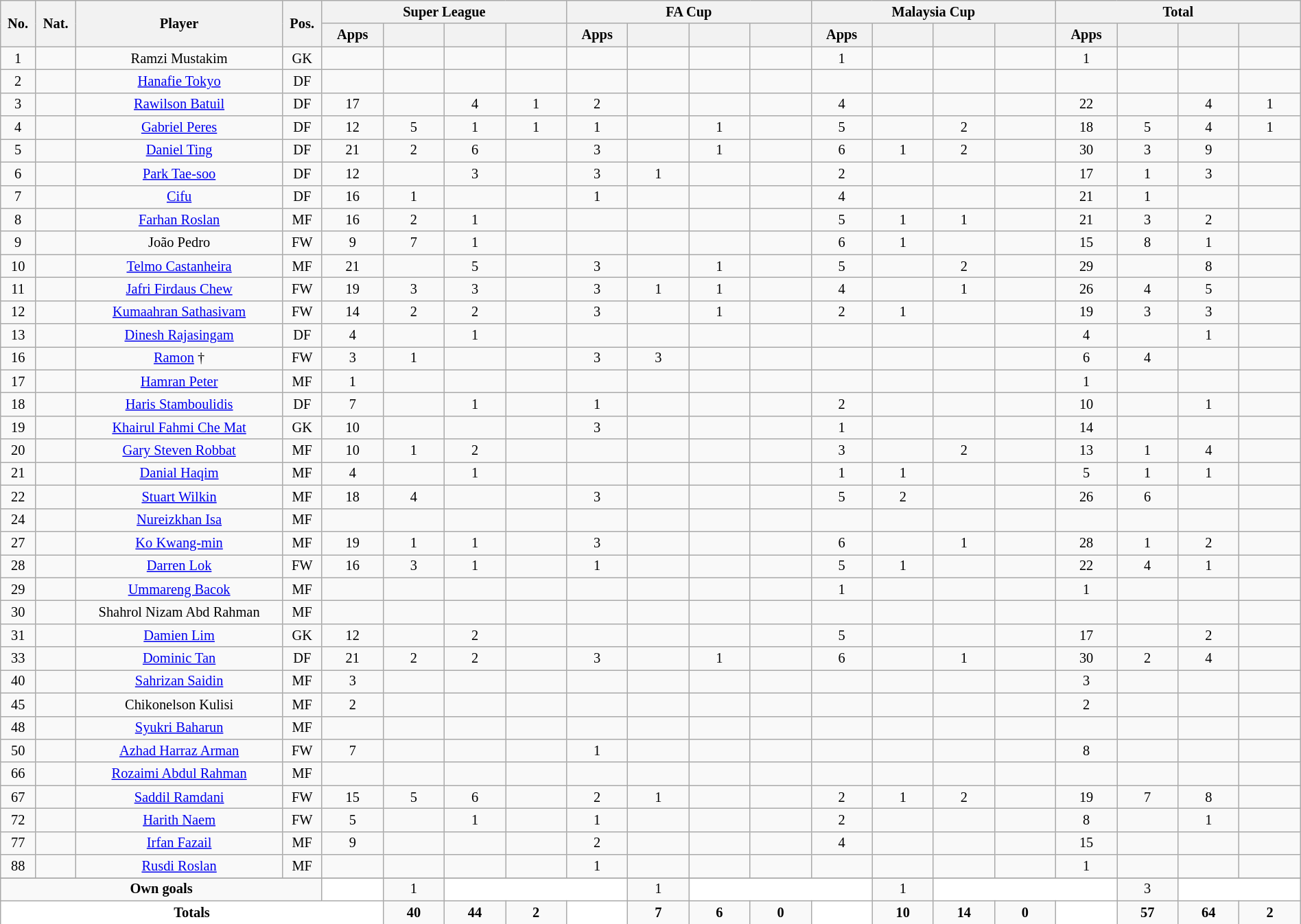<table class="wikitable sortable alternance" style="text-align:center;width:100%;font-size:85%;">
<tr>
<th rowspan="2" style="width:5px;">No.</th>
<th rowspan="2" style="width:5px;">Nat.</th>
<th rowspan="2" scope="col" style="width:150px">Player</th>
<th rowspan="2" style="width:5px;">Pos.</th>
<th colspan="4">Super League</th>
<th colspan="4">FA Cup</th>
<th colspan="4">Malaysia Cup</th>
<th colspan="4">Total</th>
</tr>
<tr style="text-align:center;">
<th width=40>Apps</th>
<th width=40></th>
<th width=40></th>
<th width=40></th>
<th width=40>Apps</th>
<th width=40></th>
<th width=40></th>
<th width=40></th>
<th width=40>Apps</th>
<th width=40></th>
<th width=40></th>
<th width=40></th>
<th width=40>Apps</th>
<th width=40></th>
<th width=40></th>
<th width=40></th>
</tr>
<tr>
<td>1</td>
<td></td>
<td>Ramzi Mustakim</td>
<td>GK</td>
<td></td>
<td></td>
<td></td>
<td></td>
<td></td>
<td></td>
<td></td>
<td></td>
<td>1</td>
<td></td>
<td></td>
<td></td>
<td>1</td>
<td></td>
<td></td>
<td></td>
</tr>
<tr>
<td>2</td>
<td></td>
<td><a href='#'>Hanafie Tokyo</a></td>
<td>DF</td>
<td></td>
<td></td>
<td></td>
<td></td>
<td></td>
<td></td>
<td></td>
<td></td>
<td></td>
<td></td>
<td></td>
<td></td>
<td></td>
<td></td>
<td></td>
<td></td>
</tr>
<tr>
<td>3</td>
<td></td>
<td><a href='#'>Rawilson Batuil</a></td>
<td>DF</td>
<td>17</td>
<td></td>
<td>4</td>
<td>1</td>
<td>2</td>
<td></td>
<td></td>
<td></td>
<td>4</td>
<td></td>
<td></td>
<td></td>
<td>22</td>
<td></td>
<td>4</td>
<td>1</td>
</tr>
<tr>
<td>4</td>
<td></td>
<td><a href='#'>Gabriel Peres</a></td>
<td>DF</td>
<td>12</td>
<td>5</td>
<td>1</td>
<td>1</td>
<td>1</td>
<td></td>
<td>1</td>
<td></td>
<td>5</td>
<td></td>
<td>2</td>
<td></td>
<td>18</td>
<td>5</td>
<td>4</td>
<td>1</td>
</tr>
<tr>
<td>5</td>
<td></td>
<td><a href='#'>Daniel Ting</a></td>
<td>DF</td>
<td>21</td>
<td>2</td>
<td>6</td>
<td></td>
<td>3</td>
<td></td>
<td>1</td>
<td></td>
<td>6</td>
<td>1</td>
<td>2</td>
<td></td>
<td>30</td>
<td>3</td>
<td>9</td>
<td></td>
</tr>
<tr>
<td>6</td>
<td></td>
<td><a href='#'>Park Tae-soo</a></td>
<td>DF</td>
<td>12</td>
<td></td>
<td>3</td>
<td></td>
<td>3</td>
<td>1</td>
<td></td>
<td></td>
<td>2</td>
<td></td>
<td></td>
<td></td>
<td>17</td>
<td>1</td>
<td>3</td>
<td></td>
</tr>
<tr>
<td>7</td>
<td></td>
<td><a href='#'>Cifu</a></td>
<td>DF</td>
<td>16</td>
<td>1</td>
<td></td>
<td></td>
<td>1</td>
<td></td>
<td></td>
<td></td>
<td>4</td>
<td></td>
<td></td>
<td></td>
<td>21</td>
<td>1</td>
<td></td>
<td></td>
</tr>
<tr>
<td>8</td>
<td></td>
<td><a href='#'>Farhan Roslan</a></td>
<td>MF</td>
<td>16</td>
<td>2</td>
<td>1</td>
<td></td>
<td></td>
<td></td>
<td></td>
<td></td>
<td>5</td>
<td>1</td>
<td>1</td>
<td></td>
<td>21</td>
<td>3</td>
<td>2</td>
<td></td>
</tr>
<tr>
<td>9</td>
<td></td>
<td>João Pedro</td>
<td>FW</td>
<td>9</td>
<td>7</td>
<td>1</td>
<td></td>
<td></td>
<td></td>
<td></td>
<td></td>
<td>6</td>
<td>1</td>
<td></td>
<td></td>
<td>15</td>
<td>8</td>
<td>1</td>
<td></td>
</tr>
<tr>
<td>10</td>
<td></td>
<td><a href='#'>Telmo Castanheira</a></td>
<td>MF</td>
<td>21</td>
<td></td>
<td>5</td>
<td></td>
<td>3</td>
<td></td>
<td>1</td>
<td></td>
<td>5</td>
<td></td>
<td>2</td>
<td></td>
<td>29</td>
<td></td>
<td>8</td>
<td></td>
</tr>
<tr>
<td>11</td>
<td></td>
<td><a href='#'>Jafri Firdaus Chew</a></td>
<td>FW</td>
<td>19</td>
<td>3</td>
<td>3</td>
<td></td>
<td>3</td>
<td>1</td>
<td>1</td>
<td></td>
<td>4</td>
<td></td>
<td>1</td>
<td></td>
<td>26</td>
<td>4</td>
<td>5</td>
<td></td>
</tr>
<tr>
<td>12</td>
<td></td>
<td><a href='#'>Kumaahran Sathasivam</a></td>
<td>FW</td>
<td>14</td>
<td>2</td>
<td>2</td>
<td></td>
<td>3</td>
<td></td>
<td>1</td>
<td></td>
<td>2</td>
<td>1</td>
<td></td>
<td></td>
<td>19</td>
<td>3</td>
<td>3</td>
<td></td>
</tr>
<tr>
<td>13</td>
<td></td>
<td><a href='#'>Dinesh Rajasingam</a></td>
<td>DF</td>
<td>4</td>
<td></td>
<td>1</td>
<td></td>
<td></td>
<td></td>
<td></td>
<td></td>
<td></td>
<td></td>
<td></td>
<td></td>
<td>4</td>
<td></td>
<td>1</td>
<td></td>
</tr>
<tr>
<td>16</td>
<td></td>
<td><a href='#'>Ramon</a> †</td>
<td>FW</td>
<td>3</td>
<td>1</td>
<td></td>
<td></td>
<td>3</td>
<td>3</td>
<td></td>
<td></td>
<td></td>
<td></td>
<td></td>
<td></td>
<td>6</td>
<td>4</td>
<td></td>
<td></td>
</tr>
<tr>
<td>17</td>
<td></td>
<td><a href='#'>Hamran Peter</a></td>
<td>MF</td>
<td>1</td>
<td></td>
<td></td>
<td></td>
<td></td>
<td></td>
<td></td>
<td></td>
<td></td>
<td></td>
<td></td>
<td></td>
<td>1</td>
<td></td>
<td></td>
<td></td>
</tr>
<tr>
<td>18</td>
<td></td>
<td><a href='#'>Haris Stamboulidis</a></td>
<td>DF</td>
<td>7</td>
<td></td>
<td>1</td>
<td></td>
<td>1</td>
<td></td>
<td></td>
<td></td>
<td>2</td>
<td></td>
<td></td>
<td></td>
<td>10</td>
<td></td>
<td>1</td>
<td></td>
</tr>
<tr>
<td>19</td>
<td></td>
<td><a href='#'>Khairul Fahmi Che Mat</a></td>
<td>GK</td>
<td>10</td>
<td></td>
<td></td>
<td></td>
<td>3</td>
<td></td>
<td></td>
<td></td>
<td>1</td>
<td></td>
<td></td>
<td></td>
<td>14</td>
<td></td>
<td></td>
<td></td>
</tr>
<tr>
<td>20</td>
<td></td>
<td><a href='#'>Gary Steven Robbat</a></td>
<td>MF</td>
<td>10</td>
<td>1</td>
<td>2</td>
<td></td>
<td></td>
<td></td>
<td></td>
<td></td>
<td>3</td>
<td></td>
<td>2</td>
<td></td>
<td>13</td>
<td>1</td>
<td>4</td>
<td></td>
</tr>
<tr>
<td>21</td>
<td></td>
<td><a href='#'>Danial Haqim</a></td>
<td>MF</td>
<td>4</td>
<td></td>
<td>1</td>
<td></td>
<td></td>
<td></td>
<td></td>
<td></td>
<td>1</td>
<td>1</td>
<td></td>
<td></td>
<td>5</td>
<td>1</td>
<td>1</td>
<td></td>
</tr>
<tr>
<td>22</td>
<td></td>
<td><a href='#'>Stuart Wilkin</a></td>
<td>MF</td>
<td>18</td>
<td>4</td>
<td></td>
<td></td>
<td>3</td>
<td></td>
<td></td>
<td></td>
<td>5</td>
<td>2</td>
<td></td>
<td></td>
<td>26</td>
<td>6</td>
<td></td>
<td></td>
</tr>
<tr>
<td>24</td>
<td></td>
<td><a href='#'>Nureizkhan Isa</a></td>
<td>MF</td>
<td></td>
<td></td>
<td></td>
<td></td>
<td></td>
<td></td>
<td></td>
<td></td>
<td></td>
<td></td>
<td></td>
<td></td>
<td></td>
<td></td>
<td></td>
<td></td>
</tr>
<tr>
<td>27</td>
<td></td>
<td><a href='#'>Ko Kwang-min</a></td>
<td>MF</td>
<td>19</td>
<td>1</td>
<td>1</td>
<td></td>
<td>3</td>
<td></td>
<td></td>
<td></td>
<td>6</td>
<td></td>
<td>1</td>
<td></td>
<td>28</td>
<td>1</td>
<td>2</td>
<td></td>
</tr>
<tr>
<td>28</td>
<td></td>
<td><a href='#'>Darren Lok</a></td>
<td>FW</td>
<td>16</td>
<td>3</td>
<td>1</td>
<td></td>
<td>1</td>
<td></td>
<td></td>
<td></td>
<td>5</td>
<td>1</td>
<td></td>
<td></td>
<td>22</td>
<td>4</td>
<td>1</td>
<td></td>
</tr>
<tr>
<td>29</td>
<td></td>
<td><a href='#'>Ummareng Bacok</a></td>
<td>MF</td>
<td></td>
<td></td>
<td></td>
<td></td>
<td></td>
<td></td>
<td></td>
<td></td>
<td>1</td>
<td></td>
<td></td>
<td></td>
<td>1</td>
<td></td>
<td></td>
<td></td>
</tr>
<tr>
<td>30</td>
<td></td>
<td>Shahrol Nizam Abd Rahman</td>
<td>MF</td>
<td></td>
<td></td>
<td></td>
<td></td>
<td></td>
<td></td>
<td></td>
<td></td>
<td></td>
<td></td>
<td></td>
<td></td>
<td></td>
<td></td>
<td></td>
<td></td>
</tr>
<tr>
<td>31</td>
<td></td>
<td><a href='#'>Damien Lim</a></td>
<td>GK</td>
<td>12</td>
<td></td>
<td>2</td>
<td></td>
<td></td>
<td></td>
<td></td>
<td></td>
<td>5</td>
<td></td>
<td></td>
<td></td>
<td>17</td>
<td></td>
<td>2</td>
<td></td>
</tr>
<tr>
<td>33</td>
<td></td>
<td><a href='#'>Dominic Tan</a></td>
<td>DF</td>
<td>21</td>
<td>2</td>
<td>2</td>
<td></td>
<td>3</td>
<td></td>
<td>1</td>
<td></td>
<td>6</td>
<td></td>
<td>1</td>
<td></td>
<td>30</td>
<td>2</td>
<td>4</td>
<td></td>
</tr>
<tr>
<td>40</td>
<td></td>
<td><a href='#'>Sahrizan Saidin</a></td>
<td>MF</td>
<td>3</td>
<td></td>
<td></td>
<td></td>
<td></td>
<td></td>
<td></td>
<td></td>
<td></td>
<td></td>
<td></td>
<td></td>
<td>3</td>
<td></td>
<td></td>
<td></td>
</tr>
<tr>
<td>45</td>
<td></td>
<td>Chikonelson Kulisi</td>
<td>MF</td>
<td>2</td>
<td></td>
<td></td>
<td></td>
<td></td>
<td></td>
<td></td>
<td></td>
<td></td>
<td></td>
<td></td>
<td></td>
<td>2</td>
<td></td>
<td></td>
<td></td>
</tr>
<tr>
<td>48</td>
<td></td>
<td><a href='#'>Syukri Baharun</a></td>
<td>MF</td>
<td></td>
<td></td>
<td></td>
<td></td>
<td></td>
<td></td>
<td></td>
<td></td>
<td></td>
<td></td>
<td></td>
<td></td>
<td></td>
<td></td>
<td></td>
<td></td>
</tr>
<tr>
<td>50</td>
<td></td>
<td><a href='#'>Azhad Harraz Arman</a></td>
<td>FW</td>
<td>7</td>
<td></td>
<td></td>
<td></td>
<td>1</td>
<td></td>
<td></td>
<td></td>
<td></td>
<td></td>
<td></td>
<td></td>
<td>8</td>
<td></td>
<td></td>
<td></td>
</tr>
<tr>
<td>66</td>
<td></td>
<td><a href='#'>Rozaimi Abdul Rahman</a></td>
<td>MF</td>
<td></td>
<td></td>
<td></td>
<td></td>
<td></td>
<td></td>
<td></td>
<td></td>
<td></td>
<td></td>
<td></td>
<td></td>
<td></td>
<td></td>
<td></td>
<td></td>
</tr>
<tr>
<td>67</td>
<td></td>
<td><a href='#'>Saddil Ramdani</a></td>
<td>FW</td>
<td>15</td>
<td>5</td>
<td>6</td>
<td></td>
<td>2</td>
<td>1</td>
<td></td>
<td></td>
<td>2</td>
<td>1</td>
<td>2</td>
<td></td>
<td>19</td>
<td>7</td>
<td>8</td>
<td></td>
</tr>
<tr>
<td>72</td>
<td></td>
<td><a href='#'>Harith Naem</a></td>
<td>FW</td>
<td>5</td>
<td></td>
<td>1</td>
<td></td>
<td>1</td>
<td></td>
<td></td>
<td></td>
<td>2</td>
<td></td>
<td></td>
<td></td>
<td>8</td>
<td></td>
<td>1</td>
<td></td>
</tr>
<tr>
<td>77</td>
<td></td>
<td><a href='#'>Irfan Fazail</a></td>
<td>MF</td>
<td>9</td>
<td></td>
<td></td>
<td></td>
<td>2</td>
<td></td>
<td></td>
<td></td>
<td>4</td>
<td></td>
<td></td>
<td></td>
<td>15</td>
<td></td>
<td></td>
<td></td>
</tr>
<tr>
<td>88</td>
<td></td>
<td><a href='#'>Rusdi Roslan</a></td>
<td>MF</td>
<td></td>
<td></td>
<td></td>
<td></td>
<td>1</td>
<td></td>
<td></td>
<td></td>
<td></td>
<td></td>
<td></td>
<td></td>
<td>1</td>
<td></td>
<td></td>
<td></td>
</tr>
<tr>
</tr>
<tr class="sortbottom">
<td colspan="4"><strong>Own goals</strong></td>
<td ! style="background:white; text-align: center;"></td>
<td>1</td>
<td colspan="3" style="background:white;text-align:center"></td>
<td>1</td>
<td colspan="3" style="background:white;text-align:center"></td>
<td>1</td>
<td colspan="3" style="background:white;text-align:center"></td>
<td>3</td>
<td colspan="2" style="background:white;text-align:center"></td>
</tr>
<tr class="sortbottom">
<td colspan="5" style="background:white;text-align:center"><strong>Totals</strong></td>
<td><strong>40</strong></td>
<td><strong>44</strong></td>
<td><strong>2</strong></td>
<td rowspan="1" style="background:white;text-align:center"></td>
<td><strong>7</strong></td>
<td><strong>6</strong></td>
<td><strong>0</strong></td>
<td rowspan="1" style="background:white;text-align:center"></td>
<td><strong>10</strong></td>
<td><strong>14</strong></td>
<td><strong>0</strong></td>
<td rowspan="1" style="background:white;text-align:center"></td>
<td><strong>57</strong></td>
<td><strong>64</strong></td>
<td><strong>2</strong></td>
</tr>
</table>
